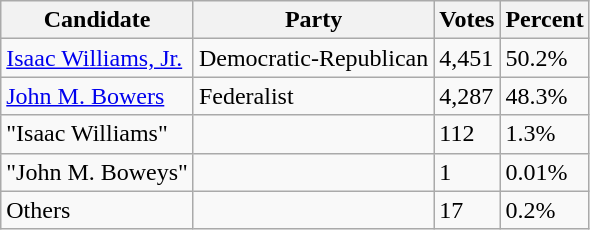<table class=wikitable>
<tr>
<th>Candidate</th>
<th>Party</th>
<th>Votes</th>
<th>Percent</th>
</tr>
<tr>
<td><a href='#'>Isaac Williams, Jr.</a></td>
<td>Democratic-Republican</td>
<td>4,451</td>
<td>50.2%</td>
</tr>
<tr>
<td><a href='#'>John M. Bowers</a></td>
<td>Federalist</td>
<td>4,287</td>
<td>48.3%</td>
</tr>
<tr>
<td>"Isaac Williams"</td>
<td></td>
<td>112</td>
<td>1.3%</td>
</tr>
<tr>
<td>"John M. Boweys"</td>
<td></td>
<td>1</td>
<td>0.01%</td>
</tr>
<tr>
<td>Others</td>
<td></td>
<td>17</td>
<td>0.2%</td>
</tr>
</table>
